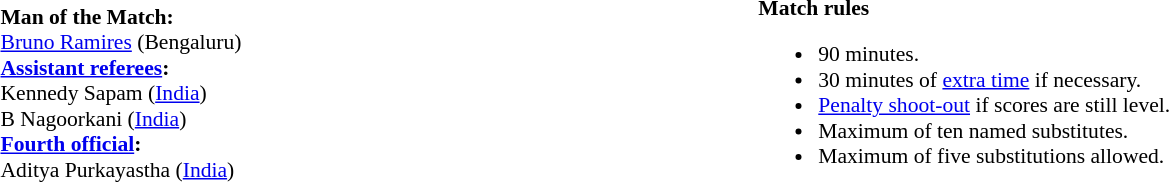<table width=100% style="font-size:90%">
<tr>
<td><br><strong>Man of the Match:</strong>
<br><a href='#'>Bruno Ramires</a> (Bengaluru)<br><strong><a href='#'>Assistant referees</a>:</strong>
<br>Kennedy Sapam (<a href='#'>India</a>)
<br>B Nagoorkani (<a href='#'>India</a>)
<br><strong><a href='#'>Fourth official</a>:</strong>
<br>Aditya Purkayastha (<a href='#'>India</a>)</td>
<td style="width:60%; vertical-align:top;"><br><strong>Match rules</strong><ul><li>90 minutes.</li><li>30 minutes of <a href='#'>extra time</a> if necessary.</li><li><a href='#'>Penalty shoot-out</a> if scores are still level.</li><li>Maximum of ten named substitutes.</li><li>Maximum of five substitutions allowed.</li></ul></td>
</tr>
</table>
